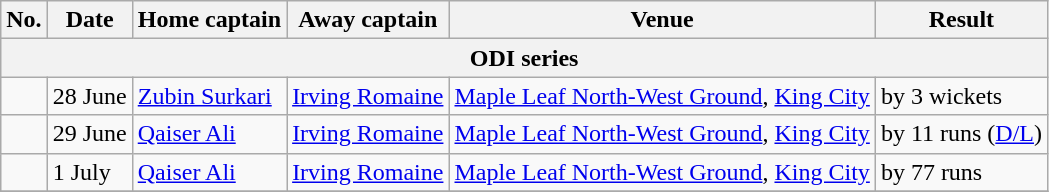<table class="wikitable">
<tr>
<th>No.</th>
<th>Date</th>
<th>Home captain</th>
<th>Away captain</th>
<th>Venue</th>
<th>Result</th>
</tr>
<tr>
<th colspan="6">ODI series</th>
</tr>
<tr>
<td></td>
<td>28 June</td>
<td><a href='#'>Zubin Surkari</a></td>
<td><a href='#'>Irving Romaine</a></td>
<td><a href='#'>Maple Leaf North-West Ground</a>, <a href='#'>King City</a></td>
<td> by 3 wickets</td>
</tr>
<tr>
<td></td>
<td>29 June</td>
<td><a href='#'>Qaiser Ali</a></td>
<td><a href='#'>Irving Romaine</a></td>
<td><a href='#'>Maple Leaf North-West Ground</a>, <a href='#'>King City</a></td>
<td> by 11 runs (<a href='#'>D/L</a>)</td>
</tr>
<tr>
<td></td>
<td>1 July</td>
<td><a href='#'>Qaiser Ali</a></td>
<td><a href='#'>Irving Romaine</a></td>
<td><a href='#'>Maple Leaf North-West Ground</a>, <a href='#'>King City</a></td>
<td> by 77 runs</td>
</tr>
<tr>
</tr>
</table>
